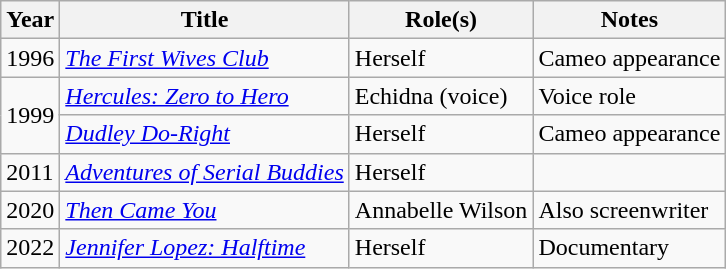<table class="wikitable plainrowheaders sortable">
<tr>
<th scope="col">Year</th>
<th scope="col">Title</th>
<th scope="col">Role(s)</th>
<th scope="col" class="unsortable">Notes</th>
</tr>
<tr>
<td>1996</td>
<td><em><a href='#'>The First Wives Club</a></em></td>
<td>Herself</td>
<td>Cameo appearance</td>
</tr>
<tr>
<td rowspan="2">1999</td>
<td><em><a href='#'>Hercules: Zero to Hero</a></em></td>
<td>Echidna (voice)</td>
<td>Voice role</td>
</tr>
<tr>
<td><em><a href='#'>Dudley Do-Right</a></em></td>
<td>Herself</td>
<td>Cameo appearance</td>
</tr>
<tr>
<td>2011</td>
<td><em><a href='#'>Adventures of Serial Buddies</a></em></td>
<td>Herself</td>
<td></td>
</tr>
<tr>
<td>2020</td>
<td><em><a href='#'>Then Came You</a></em></td>
<td>Annabelle Wilson</td>
<td>Also screenwriter</td>
</tr>
<tr>
<td>2022</td>
<td><em><a href='#'>Jennifer Lopez: Halftime</a></em></td>
<td>Herself</td>
<td>Documentary</td>
</tr>
</table>
